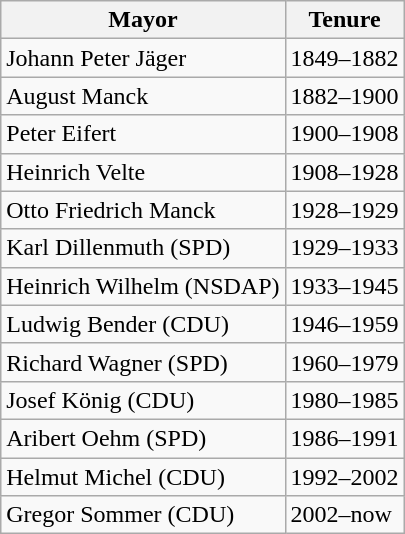<table class="wikitable">
<tr>
<th>Mayor</th>
<th>Tenure</th>
</tr>
<tr>
<td>Johann Peter Jäger</td>
<td>1849–1882</td>
</tr>
<tr>
<td>August Manck</td>
<td>1882–1900</td>
</tr>
<tr>
<td>Peter Eifert</td>
<td>1900–1908</td>
</tr>
<tr>
<td>Heinrich Velte</td>
<td>1908–1928</td>
</tr>
<tr>
<td>Otto Friedrich Manck</td>
<td>1928–1929</td>
</tr>
<tr>
<td>Karl Dillenmuth (SPD)</td>
<td>1929–1933</td>
</tr>
<tr>
<td>Heinrich Wilhelm (NSDAP)</td>
<td>1933–1945</td>
</tr>
<tr>
<td>Ludwig Bender (CDU)</td>
<td>1946–1959</td>
</tr>
<tr>
<td>Richard Wagner (SPD)</td>
<td>1960–1979</td>
</tr>
<tr>
<td>Josef König (CDU)</td>
<td>1980–1985</td>
</tr>
<tr>
<td>Aribert Oehm (SPD)</td>
<td>1986–1991</td>
</tr>
<tr>
<td>Helmut Michel (CDU)</td>
<td>1992–2002</td>
</tr>
<tr>
<td>Gregor Sommer (CDU)</td>
<td>2002–now</td>
</tr>
</table>
